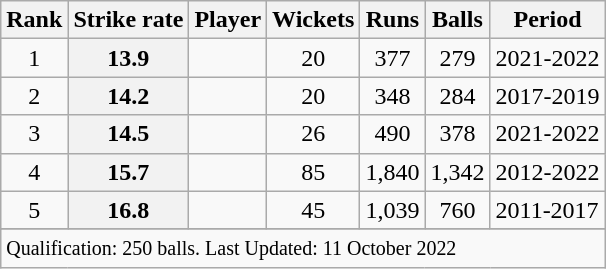<table class="wikitable">
<tr>
<th>Rank</th>
<th>Strike rate</th>
<th>Player</th>
<th>Wickets</th>
<th>Runs</th>
<th>Balls</th>
<th>Period</th>
</tr>
<tr>
<td align=center>1</td>
<th scope=row style=text-align:center;>13.9</th>
<td></td>
<td align=center>20</td>
<td align=center>377</td>
<td align=center>279</td>
<td>2021-2022</td>
</tr>
<tr>
<td align=center>2</td>
<th scope=row style=text-align:center;>14.2</th>
<td></td>
<td align=center>20</td>
<td align=center>348</td>
<td align=center>284</td>
<td>2017-2019</td>
</tr>
<tr>
<td align=center>3</td>
<th scope=row style=text-align:center;>14.5</th>
<td></td>
<td align=center>26</td>
<td align=center>490</td>
<td align=center>378</td>
<td>2021-2022</td>
</tr>
<tr>
<td align=center>4</td>
<th scope=row style=text-align:center;>15.7</th>
<td></td>
<td align=center>85</td>
<td align=center>1,840</td>
<td align=center>1,342</td>
<td>2012-2022</td>
</tr>
<tr>
<td align=center>5</td>
<th scope=row style=text-align:center;>16.8</th>
<td></td>
<td align=center>45</td>
<td align=center>1,039</td>
<td align=center>760</td>
<td>2011-2017</td>
</tr>
<tr>
</tr>
<tr class=sortbottom>
<td colspan=7><small>Qualification: 250 balls. Last Updated: 11 October 2022</small></td>
</tr>
</table>
